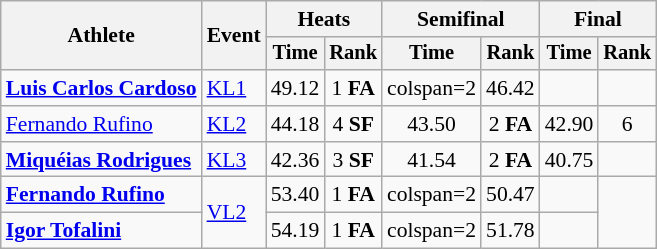<table class="wikitable" style="font-size:90%">
<tr>
<th rowspan="2">Athlete</th>
<th rowspan="2">Event</th>
<th colspan="2">Heats</th>
<th colspan="2">Semifinal</th>
<th colspan="2">Final</th>
</tr>
<tr style="font-size:95%">
<th>Time</th>
<th>Rank</th>
<th>Time</th>
<th>Rank</th>
<th>Time</th>
<th>Rank</th>
</tr>
<tr align=center>
<td align=left><strong><a href='#'>Luis Carlos Cardoso</a></strong></td>
<td align=left><a href='#'>KL1</a></td>
<td>49.12</td>
<td>1 <strong>FA</strong></td>
<td>colspan=2 </td>
<td>46.42</td>
<td></td>
</tr>
<tr align=center>
<td align=left><a href='#'>Fernando Rufino</a></td>
<td align=left><a href='#'>KL2</a></td>
<td>44.18</td>
<td>4 <strong>SF</strong></td>
<td>43.50</td>
<td>2 <strong>FA</strong></td>
<td>42.90</td>
<td>6</td>
</tr>
<tr align=center>
<td align=left><strong><a href='#'>Miquéias Rodrigues</a></strong></td>
<td align=left><a href='#'>KL3</a></td>
<td>42.36</td>
<td>3 <strong>SF</strong></td>
<td>41.54</td>
<td>2 <strong>FA</strong></td>
<td>40.75</td>
<td></td>
</tr>
<tr align=center>
<td align=left><strong><a href='#'>Fernando Rufino</a></strong></td>
<td align=left rowspan=2><a href='#'>VL2</a></td>
<td>53.40</td>
<td>1 <strong>FA</strong></td>
<td>colspan=2 </td>
<td>50.47</td>
<td></td>
</tr>
<tr align=center>
<td align=left><strong><a href='#'>Igor Tofalini</a></strong></td>
<td>54.19</td>
<td>1 <strong>FA</strong></td>
<td>colspan=2 </td>
<td>51.78</td>
<td></td>
</tr>
</table>
